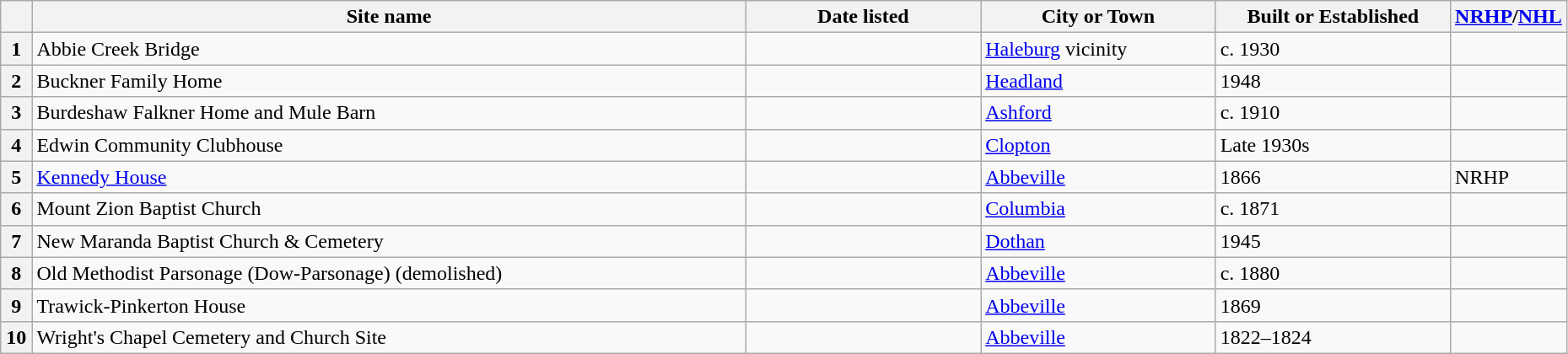<table class="wikitable" style="width:98%">
<tr>
<th width = 2%  ></th>
<th><strong>Site name</strong></th>
<th width = 15% ><strong>Date listed</strong></th>
<th width = 15% ><strong>City or Town</strong></th>
<th width = 15% ><strong>Built or Established</strong></th>
<th width = 5%  ><strong><a href='#'>NRHP</a>/<a href='#'>NHL</a></strong></th>
</tr>
<tr ->
<th>1</th>
<td>Abbie Creek Bridge</td>
<td></td>
<td><a href='#'>Haleburg</a> vicinity</td>
<td>c. 1930</td>
<td></td>
</tr>
<tr ->
<th>2</th>
<td>Buckner Family Home</td>
<td></td>
<td><a href='#'>Headland</a></td>
<td>1948</td>
<td></td>
</tr>
<tr ->
<th>3</th>
<td>Burdeshaw Falkner Home and Mule Barn</td>
<td></td>
<td><a href='#'>Ashford</a></td>
<td>c. 1910</td>
<td></td>
</tr>
<tr ->
<th>4</th>
<td>Edwin Community Clubhouse</td>
<td></td>
<td><a href='#'>Clopton</a></td>
<td>Late 1930s</td>
<td></td>
</tr>
<tr ->
<th>5</th>
<td><a href='#'>Kennedy House</a></td>
<td></td>
<td><a href='#'>Abbeville</a></td>
<td>1866</td>
<td>NRHP</td>
</tr>
<tr ->
<th>6</th>
<td>Mount Zion Baptist Church</td>
<td></td>
<td><a href='#'>Columbia</a></td>
<td>c. 1871</td>
<td></td>
</tr>
<tr ->
<th>7</th>
<td>New Maranda Baptist Church & Cemetery</td>
<td></td>
<td><a href='#'>Dothan</a></td>
<td>1945</td>
<td></td>
</tr>
<tr ->
<th>8</th>
<td>Old Methodist Parsonage (Dow-Parsonage) (demolished)</td>
<td></td>
<td><a href='#'>Abbeville</a></td>
<td>c. 1880</td>
<td></td>
</tr>
<tr ->
<th>9</th>
<td>Trawick-Pinkerton House</td>
<td></td>
<td><a href='#'>Abbeville</a></td>
<td>1869</td>
<td></td>
</tr>
<tr ->
<th>10</th>
<td>Wright's Chapel Cemetery and Church Site</td>
<td></td>
<td><a href='#'>Abbeville</a></td>
<td>1822–1824</td>
<td></td>
</tr>
</table>
